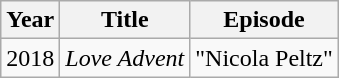<table class="wikitable">
<tr>
<th>Year</th>
<th>Title</th>
<th>Episode</th>
</tr>
<tr>
<td>2018</td>
<td><em>Love Advent</em></td>
<td>"Nicola Peltz"</td>
</tr>
</table>
